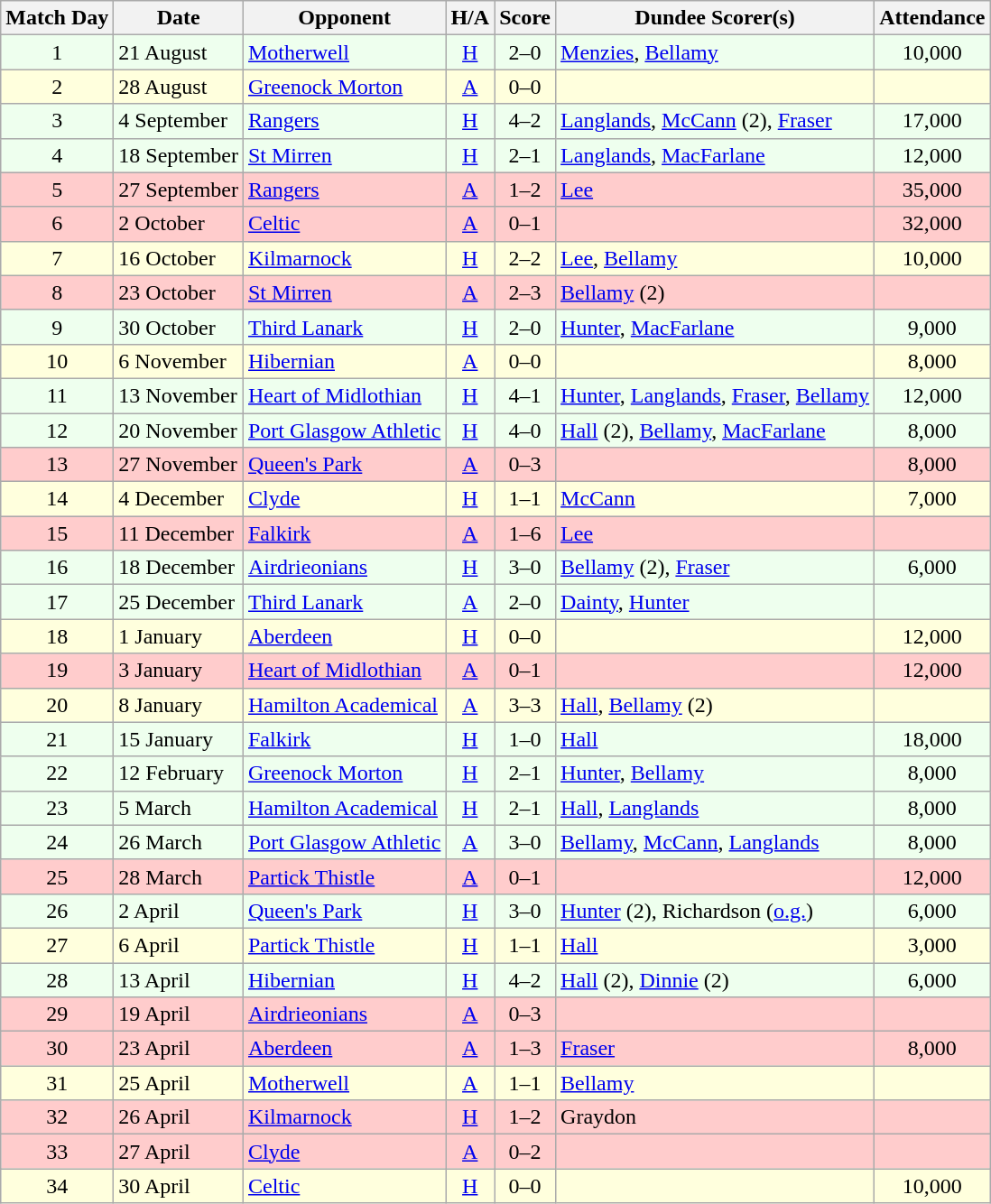<table class="wikitable" style="text-align:center">
<tr>
<th>Match Day</th>
<th>Date</th>
<th>Opponent</th>
<th>H/A</th>
<th>Score</th>
<th>Dundee Scorer(s)</th>
<th>Attendance</th>
</tr>
<tr bgcolor="#EEFFEE">
<td>1</td>
<td align="left">21 August</td>
<td align="left"><a href='#'>Motherwell</a></td>
<td><a href='#'>H</a></td>
<td>2–0</td>
<td align="left"><a href='#'>Menzies</a>, <a href='#'>Bellamy</a></td>
<td>10,000</td>
</tr>
<tr bgcolor="#FFFFDD">
<td>2</td>
<td align="left">28 August</td>
<td align="left"><a href='#'>Greenock Morton</a></td>
<td><a href='#'>A</a></td>
<td>0–0</td>
<td align="left"></td>
<td></td>
</tr>
<tr bgcolor="#EEFFEE">
<td>3</td>
<td align="left">4 September</td>
<td align="left"><a href='#'>Rangers</a></td>
<td><a href='#'>H</a></td>
<td>4–2</td>
<td align="left"><a href='#'>Langlands</a>, <a href='#'>McCann</a> (2), <a href='#'>Fraser</a></td>
<td>17,000</td>
</tr>
<tr bgcolor="#EEFFEE">
<td>4</td>
<td align="left">18 September</td>
<td align="left"><a href='#'>St Mirren</a></td>
<td><a href='#'>H</a></td>
<td>2–1</td>
<td align="left"><a href='#'>Langlands</a>, <a href='#'>MacFarlane</a></td>
<td>12,000</td>
</tr>
<tr bgcolor="#FFCCCC">
<td>5</td>
<td align="left">27 September</td>
<td align="left"><a href='#'>Rangers</a></td>
<td><a href='#'>A</a></td>
<td>1–2</td>
<td align="left"><a href='#'>Lee</a></td>
<td>35,000</td>
</tr>
<tr bgcolor="#FFCCCC">
<td>6</td>
<td align="left">2 October</td>
<td align="left"><a href='#'>Celtic</a></td>
<td><a href='#'>A</a></td>
<td>0–1</td>
<td align="left"></td>
<td>32,000</td>
</tr>
<tr bgcolor="#FFFFDD">
<td>7</td>
<td align="left">16 October</td>
<td align="left"><a href='#'>Kilmarnock</a></td>
<td><a href='#'>H</a></td>
<td>2–2</td>
<td align="left"><a href='#'>Lee</a>, <a href='#'>Bellamy</a></td>
<td>10,000</td>
</tr>
<tr bgcolor="#FFCCCC">
<td>8</td>
<td align="left">23 October</td>
<td align="left"><a href='#'>St Mirren</a></td>
<td><a href='#'>A</a></td>
<td>2–3</td>
<td align="left"><a href='#'>Bellamy</a> (2)</td>
<td></td>
</tr>
<tr bgcolor="#EEFFEE">
<td>9</td>
<td align="left">30 October</td>
<td align="left"><a href='#'>Third Lanark</a></td>
<td><a href='#'>H</a></td>
<td>2–0</td>
<td align="left"><a href='#'>Hunter</a>, <a href='#'>MacFarlane</a></td>
<td>9,000</td>
</tr>
<tr bgcolor="#FFFFDD">
<td>10</td>
<td align="left">6 November</td>
<td align="left"><a href='#'>Hibernian</a></td>
<td><a href='#'>A</a></td>
<td>0–0</td>
<td align="left"></td>
<td>8,000</td>
</tr>
<tr bgcolor="#EEFFEE">
<td>11</td>
<td align="left">13 November</td>
<td align="left"><a href='#'>Heart of Midlothian</a></td>
<td><a href='#'>H</a></td>
<td>4–1</td>
<td align="left"><a href='#'>Hunter</a>, <a href='#'>Langlands</a>, <a href='#'>Fraser</a>, <a href='#'>Bellamy</a></td>
<td>12,000</td>
</tr>
<tr bgcolor="#EEFFEE">
<td>12</td>
<td align="left">20 November</td>
<td align="left"><a href='#'>Port Glasgow Athletic</a></td>
<td><a href='#'>H</a></td>
<td>4–0</td>
<td align="left"><a href='#'>Hall</a> (2), <a href='#'>Bellamy</a>, <a href='#'>MacFarlane</a></td>
<td>8,000</td>
</tr>
<tr bgcolor="#FFCCCC">
<td>13</td>
<td align="left">27 November</td>
<td align="left"><a href='#'>Queen's Park</a></td>
<td><a href='#'>A</a></td>
<td>0–3</td>
<td align="left"></td>
<td>8,000</td>
</tr>
<tr bgcolor="#FFFFDD">
<td>14</td>
<td align="left">4 December</td>
<td align="left"><a href='#'>Clyde</a></td>
<td><a href='#'>H</a></td>
<td>1–1</td>
<td align="left"><a href='#'>McCann</a></td>
<td>7,000</td>
</tr>
<tr bgcolor="#FFCCCC">
<td>15</td>
<td align="left">11 December</td>
<td align="left"><a href='#'>Falkirk</a></td>
<td><a href='#'>A</a></td>
<td>1–6</td>
<td align="left"><a href='#'>Lee</a></td>
<td></td>
</tr>
<tr bgcolor="#EEFFEE">
<td>16</td>
<td align="left">18 December</td>
<td align="left"><a href='#'>Airdrieonians</a></td>
<td><a href='#'>H</a></td>
<td>3–0</td>
<td align="left"><a href='#'>Bellamy</a> (2), <a href='#'>Fraser</a></td>
<td>6,000</td>
</tr>
<tr bgcolor="#EEFFEE">
<td>17</td>
<td align="left">25 December</td>
<td align="left"><a href='#'>Third Lanark</a></td>
<td><a href='#'>A</a></td>
<td>2–0</td>
<td align="left"><a href='#'>Dainty</a>, <a href='#'>Hunter</a></td>
<td></td>
</tr>
<tr bgcolor="#FFFFDD">
<td>18</td>
<td align="left">1 January</td>
<td align="left"><a href='#'>Aberdeen</a></td>
<td><a href='#'>H</a></td>
<td>0–0</td>
<td align="left"></td>
<td>12,000</td>
</tr>
<tr bgcolor="#FFCCCC">
<td>19</td>
<td align="left">3 January</td>
<td align="left"><a href='#'>Heart of Midlothian</a></td>
<td><a href='#'>A</a></td>
<td>0–1</td>
<td align="left"></td>
<td>12,000</td>
</tr>
<tr bgcolor="#FFFFDD">
<td>20</td>
<td align="left">8 January</td>
<td align="left"><a href='#'>Hamilton Academical</a></td>
<td><a href='#'>A</a></td>
<td>3–3</td>
<td align="left"><a href='#'>Hall</a>, <a href='#'>Bellamy</a> (2)</td>
<td></td>
</tr>
<tr bgcolor="#EEFFEE">
<td>21</td>
<td align="left">15 January</td>
<td align="left"><a href='#'>Falkirk</a></td>
<td><a href='#'>H</a></td>
<td>1–0</td>
<td align="left"><a href='#'>Hall</a></td>
<td>18,000</td>
</tr>
<tr bgcolor="#EEFFEE">
<td>22</td>
<td align="left">12 February</td>
<td align="left"><a href='#'>Greenock Morton</a></td>
<td><a href='#'>H</a></td>
<td>2–1</td>
<td align="left"><a href='#'>Hunter</a>, <a href='#'>Bellamy</a></td>
<td>8,000</td>
</tr>
<tr bgcolor="#EEFFEE">
<td>23</td>
<td align="left">5 March</td>
<td align="left"><a href='#'>Hamilton Academical</a></td>
<td><a href='#'>H</a></td>
<td>2–1</td>
<td align="left"><a href='#'>Hall</a>, <a href='#'>Langlands</a></td>
<td>8,000</td>
</tr>
<tr bgcolor="#EEFFEE">
<td>24</td>
<td align="left">26 March</td>
<td align="left"><a href='#'>Port Glasgow Athletic</a></td>
<td><a href='#'>A</a></td>
<td>3–0</td>
<td align="left"><a href='#'>Bellamy</a>, <a href='#'>McCann</a>, <a href='#'>Langlands</a></td>
<td>8,000</td>
</tr>
<tr bgcolor="#FFCCCC">
<td>25</td>
<td align="left">28 March</td>
<td align="left"><a href='#'>Partick Thistle</a></td>
<td><a href='#'>A</a></td>
<td>0–1</td>
<td align="left"></td>
<td>12,000</td>
</tr>
<tr bgcolor="#EEFFEE">
<td>26</td>
<td align="left">2 April</td>
<td align="left"><a href='#'>Queen's Park</a></td>
<td><a href='#'>H</a></td>
<td>3–0</td>
<td align="left"><a href='#'>Hunter</a> (2), Richardson (<a href='#'>o.g.</a>)</td>
<td>6,000</td>
</tr>
<tr bgcolor="#FFFFDD">
<td>27</td>
<td align="left">6 April</td>
<td align="left"><a href='#'>Partick Thistle</a></td>
<td><a href='#'>H</a></td>
<td>1–1</td>
<td align="left"><a href='#'>Hall</a></td>
<td>3,000</td>
</tr>
<tr bgcolor="#EEFFEE">
<td>28</td>
<td align="left">13 April</td>
<td align="left"><a href='#'>Hibernian</a></td>
<td><a href='#'>H</a></td>
<td>4–2</td>
<td align="left"><a href='#'>Hall</a> (2), <a href='#'>Dinnie</a> (2)</td>
<td>6,000</td>
</tr>
<tr bgcolor="#FFCCCC">
<td>29</td>
<td align="left">19 April</td>
<td align="left"><a href='#'>Airdrieonians</a></td>
<td><a href='#'>A</a></td>
<td>0–3</td>
<td align="left"></td>
<td></td>
</tr>
<tr bgcolor="#FFCCCC">
<td>30</td>
<td align="left">23 April</td>
<td align="left"><a href='#'>Aberdeen</a></td>
<td><a href='#'>A</a></td>
<td>1–3</td>
<td align="left"><a href='#'>Fraser</a></td>
<td>8,000</td>
</tr>
<tr bgcolor="#FFFFDD">
<td>31</td>
<td align="left">25 April</td>
<td align="left"><a href='#'>Motherwell</a></td>
<td><a href='#'>A</a></td>
<td>1–1</td>
<td align="left"><a href='#'>Bellamy</a></td>
<td></td>
</tr>
<tr bgcolor="#FFCCCC">
<td>32</td>
<td align="left">26 April</td>
<td align="left"><a href='#'>Kilmarnock</a></td>
<td><a href='#'>H</a></td>
<td>1–2</td>
<td align="left">Graydon</td>
<td></td>
</tr>
<tr bgcolor="#FFCCCC">
<td>33</td>
<td align="left">27 April</td>
<td align="left"><a href='#'>Clyde</a></td>
<td><a href='#'>A</a></td>
<td>0–2</td>
<td></td>
<td></td>
</tr>
<tr bgcolor="#FFFFDD">
<td>34</td>
<td align="left">30 April</td>
<td align="left"><a href='#'>Celtic</a></td>
<td><a href='#'>H</a></td>
<td>0–0</td>
<td></td>
<td>10,000</td>
</tr>
</table>
